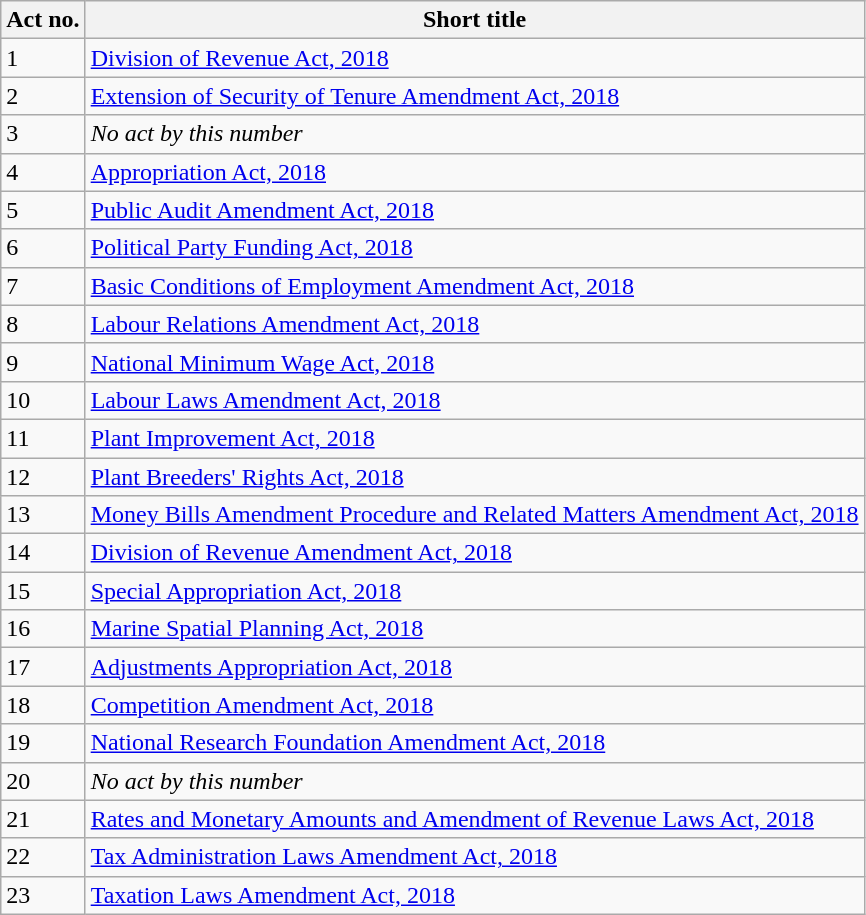<table class="wikitable sortable">
<tr>
<th>Act no.</th>
<th>Short title</th>
</tr>
<tr>
<td>1</td>
<td><a href='#'>Division of Revenue Act, 2018</a></td>
</tr>
<tr>
<td>2</td>
<td><a href='#'>Extension of Security of Tenure Amendment Act, 2018</a></td>
</tr>
<tr>
<td>3</td>
<td><em>No act by this number</em></td>
</tr>
<tr>
<td>4</td>
<td><a href='#'>Appropriation Act, 2018</a></td>
</tr>
<tr>
<td>5</td>
<td><a href='#'>Public Audit Amendment Act, 2018</a></td>
</tr>
<tr>
<td>6</td>
<td><a href='#'>Political Party Funding Act, 2018</a></td>
</tr>
<tr>
<td>7</td>
<td><a href='#'>Basic Conditions of Employment Amendment Act, 2018</a></td>
</tr>
<tr>
<td>8</td>
<td><a href='#'>Labour Relations Amendment Act, 2018</a></td>
</tr>
<tr>
<td>9</td>
<td><a href='#'>National Minimum Wage Act, 2018</a></td>
</tr>
<tr>
<td>10</td>
<td><a href='#'>Labour Laws Amendment Act, 2018</a></td>
</tr>
<tr>
<td>11</td>
<td><a href='#'>Plant Improvement Act, 2018</a></td>
</tr>
<tr>
<td>12</td>
<td><a href='#'>Plant Breeders' Rights Act, 2018</a></td>
</tr>
<tr>
<td>13</td>
<td><a href='#'>Money Bills Amendment Procedure and Related Matters Amendment Act, 2018</a></td>
</tr>
<tr>
<td>14</td>
<td><a href='#'>Division of Revenue Amendment Act, 2018</a></td>
</tr>
<tr>
<td>15</td>
<td><a href='#'>Special Appropriation Act, 2018</a></td>
</tr>
<tr>
<td>16</td>
<td><a href='#'>Marine Spatial Planning Act, 2018</a></td>
</tr>
<tr>
<td>17</td>
<td><a href='#'>Adjustments Appropriation Act, 2018</a></td>
</tr>
<tr>
<td>18</td>
<td><a href='#'>Competition Amendment Act, 2018</a></td>
</tr>
<tr>
<td>19</td>
<td><a href='#'>National Research Foundation Amendment Act, 2018</a></td>
</tr>
<tr>
<td>20</td>
<td><em>No act by this number</em></td>
</tr>
<tr>
<td>21</td>
<td><a href='#'>Rates and Monetary Amounts and Amendment of Revenue Laws Act, 2018</a></td>
</tr>
<tr>
<td>22</td>
<td><a href='#'>Tax Administration Laws Amendment Act, 2018</a></td>
</tr>
<tr>
<td>23</td>
<td><a href='#'>Taxation Laws Amendment Act, 2018</a></td>
</tr>
</table>
